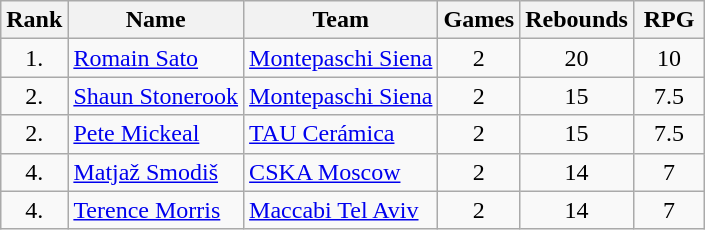<table class="wikitable" style="text-align: center;">
<tr>
<th>Rank</th>
<th>Name</th>
<th>Team</th>
<th>Games</th>
<th>Rebounds</th>
<th width=40>RPG</th>
</tr>
<tr>
<td>1.</td>
<td align="left"> <a href='#'>Romain Sato</a></td>
<td align="left"> <a href='#'>Montepaschi Siena</a></td>
<td>2</td>
<td>20</td>
<td>10</td>
</tr>
<tr>
<td>2.</td>
<td align="left"> <a href='#'>Shaun Stonerook</a></td>
<td align="left"> <a href='#'>Montepaschi Siena</a></td>
<td>2</td>
<td>15</td>
<td>7.5</td>
</tr>
<tr>
<td>2.</td>
<td align="left"> <a href='#'>Pete Mickeal</a></td>
<td align="left"> <a href='#'>TAU Cerámica</a></td>
<td>2</td>
<td>15</td>
<td>7.5</td>
</tr>
<tr>
<td>4.</td>
<td align="left"> <a href='#'>Matjaž Smodiš</a></td>
<td align="left"> <a href='#'>CSKA Moscow</a></td>
<td>2</td>
<td>14</td>
<td>7</td>
</tr>
<tr>
<td>4.</td>
<td align="left"> <a href='#'>Terence Morris</a></td>
<td align="left"> <a href='#'>Maccabi Tel Aviv</a></td>
<td>2</td>
<td>14</td>
<td>7</td>
</tr>
</table>
